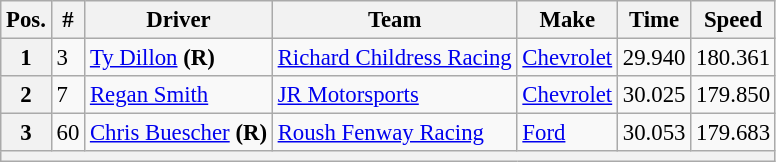<table class="wikitable" style="font-size:95%">
<tr>
<th>Pos.</th>
<th>#</th>
<th>Driver</th>
<th>Team</th>
<th>Make</th>
<th>Time</th>
<th>Speed</th>
</tr>
<tr>
<th>1</th>
<td>3</td>
<td><a href='#'>Ty Dillon</a> <strong>(R)</strong></td>
<td><a href='#'>Richard Childress Racing</a></td>
<td><a href='#'>Chevrolet</a></td>
<td>29.940</td>
<td>180.361</td>
</tr>
<tr>
<th>2</th>
<td>7</td>
<td><a href='#'>Regan Smith</a></td>
<td><a href='#'>JR Motorsports</a></td>
<td><a href='#'>Chevrolet</a></td>
<td>30.025</td>
<td>179.850</td>
</tr>
<tr>
<th>3</th>
<td>60</td>
<td><a href='#'>Chris Buescher</a> <strong>(R)</strong></td>
<td><a href='#'>Roush Fenway Racing</a></td>
<td><a href='#'>Ford</a></td>
<td>30.053</td>
<td>179.683</td>
</tr>
<tr>
<th colspan="7"></th>
</tr>
</table>
